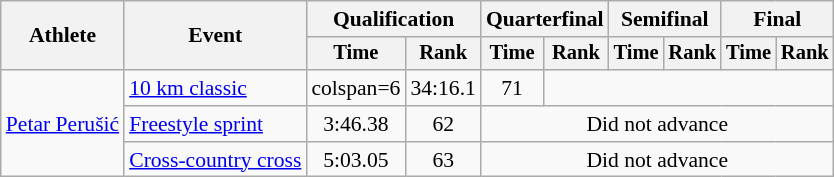<table class="wikitable" style="font-size:90%">
<tr>
<th rowspan="2">Athlete</th>
<th rowspan="2">Event</th>
<th colspan="2">Qualification</th>
<th colspan="2">Quarterfinal</th>
<th colspan="2">Semifinal</th>
<th colspan="2">Final</th>
</tr>
<tr style="font-size:95%">
<th>Time</th>
<th>Rank</th>
<th>Time</th>
<th>Rank</th>
<th>Time</th>
<th>Rank</th>
<th>Time</th>
<th>Rank</th>
</tr>
<tr align=center>
<td align=left rowspan=3><a href='#'>Petar Perušić</a></td>
<td align=left><a href='#'>10 km classic</a></td>
<td>colspan=6 </td>
<td>34:16.1</td>
<td>71</td>
</tr>
<tr align=center>
<td align=left><a href='#'>Freestyle sprint</a></td>
<td>3:46.38</td>
<td>62</td>
<td colspan=6>Did not advance</td>
</tr>
<tr align=center>
<td align=left><a href='#'>Cross-country cross</a></td>
<td>5:03.05</td>
<td>63</td>
<td colspan=6>Did not advance</td>
</tr>
</table>
